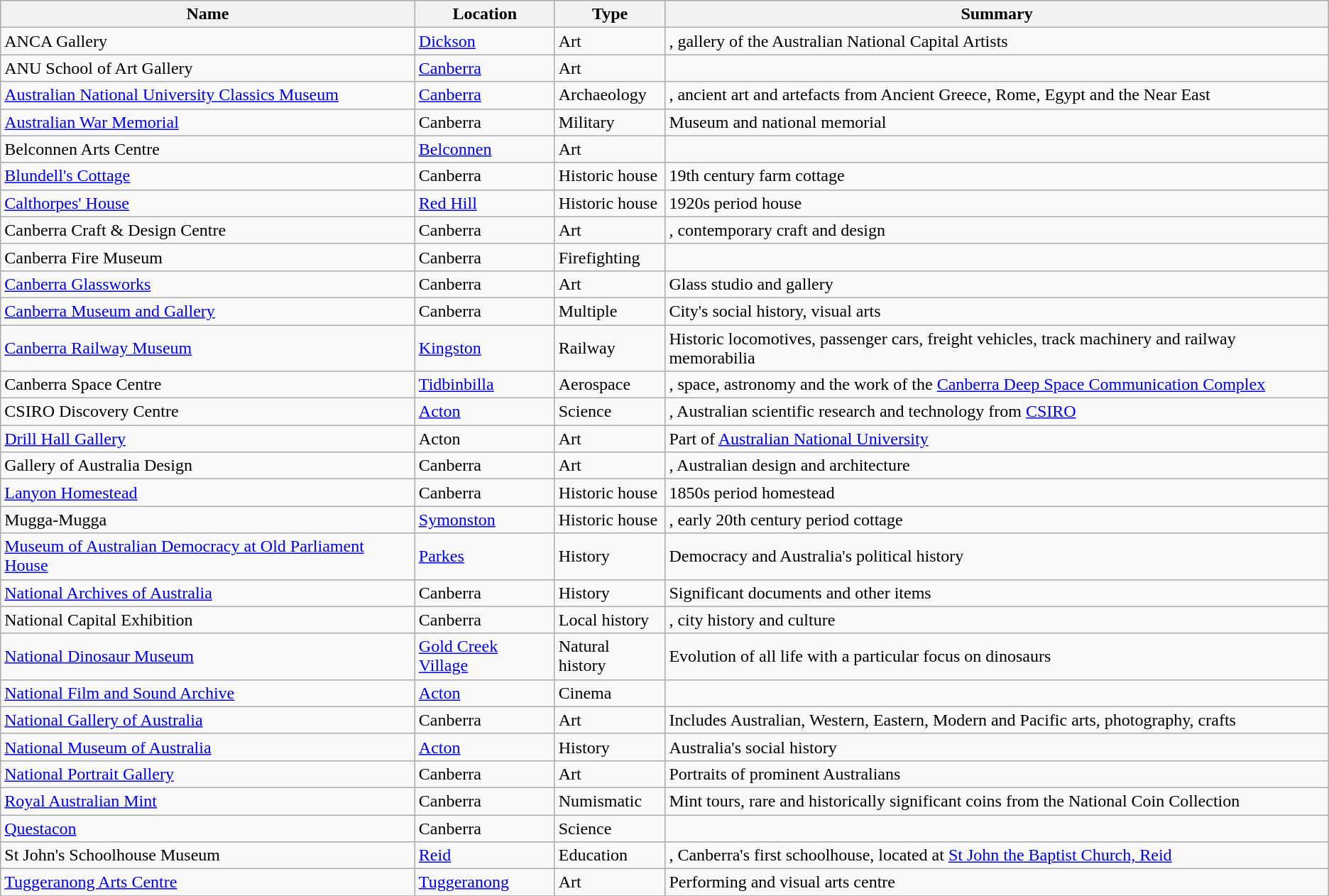<table class="wikitable sortable">
<tr>
<th>Name</th>
<th>Location</th>
<th>Type</th>
<th>Summary</th>
</tr>
<tr>
<td>ANCA Gallery</td>
<td><a href='#'>Dickson</a></td>
<td>Art</td>
<td>, gallery of the Australian National Capital Artists</td>
</tr>
<tr>
<td>ANU School of Art Gallery</td>
<td><a href='#'>Canberra</a></td>
<td>Art</td>
<td></td>
</tr>
<tr>
<td><a href='#'>Australian National University Classics Museum</a></td>
<td><a href='#'>Canberra</a></td>
<td>Archaeology</td>
<td>, ancient art and artefacts from Ancient Greece, Rome, Egypt and the Near East</td>
</tr>
<tr>
<td><a href='#'>Australian War Memorial</a></td>
<td>Canberra</td>
<td>Military</td>
<td>Museum and national memorial</td>
</tr>
<tr>
<td>Belconnen Arts Centre</td>
<td><a href='#'>Belconnen</a></td>
<td>Art</td>
<td></td>
</tr>
<tr>
<td><a href='#'>Blundell's Cottage</a></td>
<td>Canberra</td>
<td>Historic house</td>
<td>19th century farm cottage</td>
</tr>
<tr>
<td><a href='#'>Calthorpes' House</a></td>
<td><a href='#'>Red Hill</a></td>
<td>Historic house</td>
<td>1920s period house</td>
</tr>
<tr>
<td>Canberra Craft & Design Centre</td>
<td>Canberra</td>
<td>Art</td>
<td>, contemporary craft and design</td>
</tr>
<tr>
<td>Canberra Fire Museum</td>
<td>Canberra</td>
<td>Firefighting</td>
<td></td>
</tr>
<tr>
<td><a href='#'>Canberra Glassworks</a></td>
<td>Canberra</td>
<td>Art</td>
<td>Glass studio and gallery</td>
</tr>
<tr>
<td><a href='#'>Canberra Museum and Gallery</a></td>
<td>Canberra</td>
<td>Multiple</td>
<td>City's social history, visual arts</td>
</tr>
<tr>
<td><a href='#'>Canberra Railway Museum</a></td>
<td><a href='#'>Kingston</a></td>
<td>Railway</td>
<td>Historic locomotives, passenger cars, freight vehicles, track machinery and railway memorabilia</td>
</tr>
<tr>
<td>Canberra Space Centre</td>
<td><a href='#'>Tidbinbilla</a></td>
<td>Aerospace</td>
<td>, space, astronomy and the work of the <a href='#'>Canberra Deep Space Communication Complex</a></td>
</tr>
<tr>
<td>CSIRO Discovery Centre</td>
<td><a href='#'>Acton</a></td>
<td>Science</td>
<td>, Australian scientific research and technology from <a href='#'>CSIRO</a></td>
</tr>
<tr>
<td><a href='#'>Drill Hall Gallery</a></td>
<td>Acton</td>
<td>Art</td>
<td>Part of <a href='#'>Australian National University</a></td>
</tr>
<tr>
<td>Gallery of Australia Design</td>
<td>Canberra</td>
<td>Art</td>
<td>, Australian design and architecture</td>
</tr>
<tr>
<td><a href='#'>Lanyon Homestead</a></td>
<td>Canberra</td>
<td>Historic house</td>
<td>1850s period homestead</td>
</tr>
<tr>
<td>Mugga-Mugga</td>
<td><a href='#'>Symonston</a></td>
<td>Historic house</td>
<td>, early 20th century period cottage</td>
</tr>
<tr>
<td><a href='#'>Museum of Australian Democracy at Old Parliament House</a></td>
<td><a href='#'>Parkes</a></td>
<td>History</td>
<td>Democracy and Australia's political history</td>
</tr>
<tr>
<td><a href='#'>National Archives of Australia</a></td>
<td>Canberra</td>
<td>History</td>
<td>Significant documents and other items</td>
</tr>
<tr>
<td>National Capital Exhibition</td>
<td>Canberra</td>
<td>Local history</td>
<td>, city history and culture</td>
</tr>
<tr>
<td><a href='#'>National Dinosaur Museum</a></td>
<td><a href='#'>Gold Creek Village</a></td>
<td>Natural history</td>
<td>Evolution of all life with a particular focus on dinosaurs</td>
</tr>
<tr>
<td><a href='#'>National Film and Sound Archive</a></td>
<td><a href='#'>Acton</a></td>
<td>Cinema</td>
<td></td>
</tr>
<tr>
<td><a href='#'>National Gallery of Australia</a></td>
<td>Canberra</td>
<td>Art</td>
<td>Includes Australian, Western, Eastern, Modern and Pacific arts, photography, crafts</td>
</tr>
<tr>
<td><a href='#'>National Museum of Australia</a></td>
<td><a href='#'>Acton</a></td>
<td>History</td>
<td>Australia's social history</td>
</tr>
<tr>
<td><a href='#'>National Portrait Gallery</a></td>
<td>Canberra</td>
<td>Art</td>
<td>Portraits of prominent Australians</td>
</tr>
<tr>
<td><a href='#'>Royal Australian Mint</a></td>
<td>Canberra</td>
<td>Numismatic</td>
<td>Mint tours, rare and historically significant coins from the National Coin Collection</td>
</tr>
<tr>
<td><a href='#'>Questacon</a></td>
<td>Canberra</td>
<td>Science</td>
<td></td>
</tr>
<tr>
<td>St John's Schoolhouse Museum</td>
<td><a href='#'>Reid</a></td>
<td>Education</td>
<td>, Canberra's first schoolhouse, located at <a href='#'>St John the Baptist Church, Reid</a></td>
</tr>
<tr>
<td><a href='#'>Tuggeranong Arts Centre</a></td>
<td><a href='#'>Tuggeranong</a></td>
<td>Art</td>
<td>Performing and visual arts centre</td>
</tr>
<tr>
</tr>
</table>
